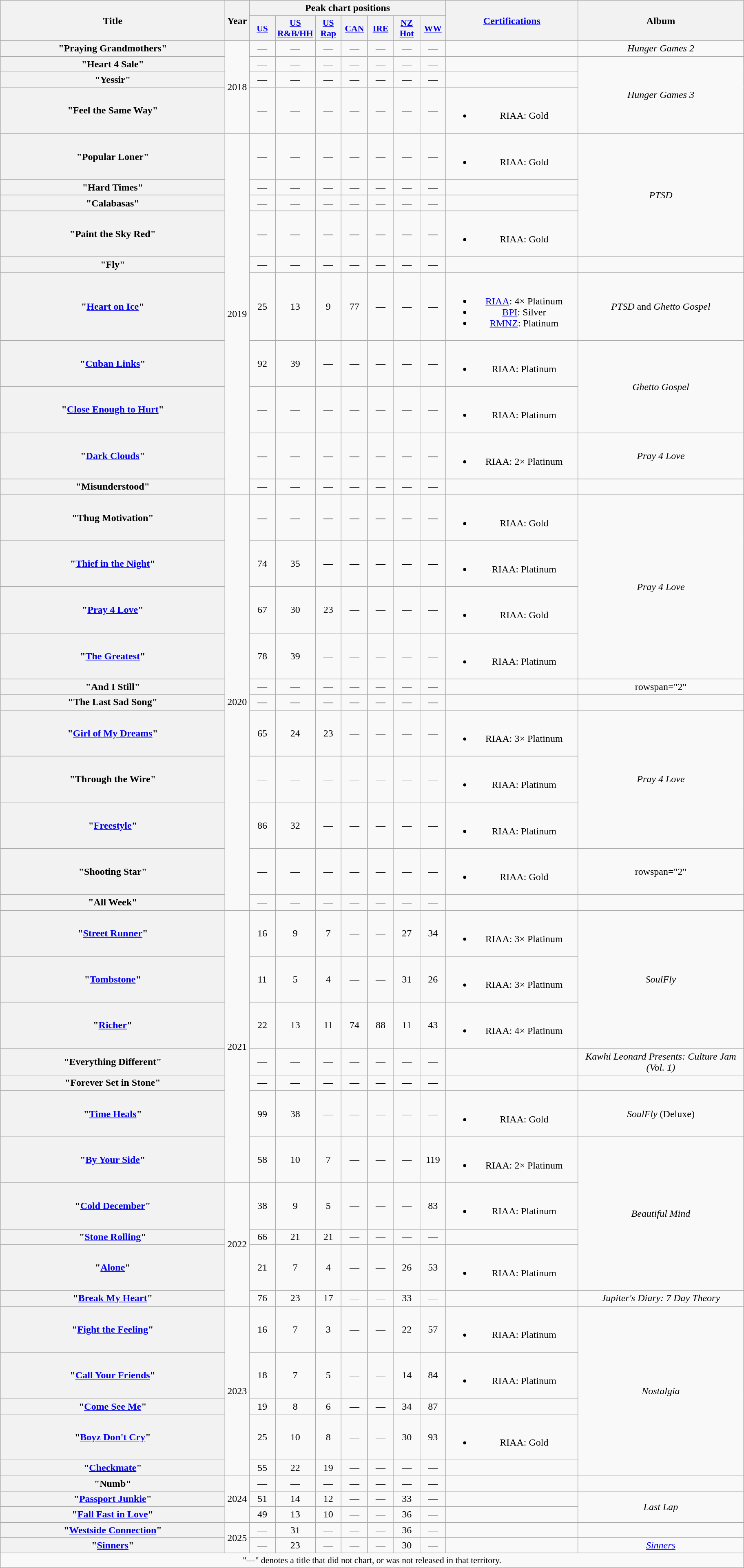<table class="wikitable plainrowheaders" style="text-align:center;">
<tr>
<th scope="col" rowspan="2" style="width:22.5em;">Title</th>
<th scope="col" rowspan="2" style="width:1em;">Year</th>
<th scope="col" colspan="7">Peak chart positions</th>
<th scope="col" rowspan="2" style="width:13em;"><a href='#'>Certifications</a></th>
<th scope="col" rowspan="2" style="width:16.5em;">Album</th>
</tr>
<tr>
<th scope="col" style="width:2.5em;font-size:90%;"><a href='#'>US</a><br></th>
<th scope="col" style="width:2.5em;font-size:90%;"><a href='#'>US R&B/HH</a><br></th>
<th scope="col" style="width:2.5em;font-size:90%;"><a href='#'>US Rap</a><br></th>
<th scope="col" style="width:2.5em;font-size:90%;"><a href='#'>CAN</a><br></th>
<th scope="col" style="width:2.5em;font-size:90%;"><a href='#'>IRE</a><br></th>
<th scope="col" style="width:2.5em;font-size:90%;"><a href='#'>NZ<br>Hot</a><br></th>
<th scope="col" style="width:2.5em;font-size:90%;"><a href='#'>WW</a><br></th>
</tr>
<tr>
<th scope="row">"Praying Grandmothers"</th>
<td rowspan="4">2018</td>
<td>—</td>
<td>—</td>
<td>—</td>
<td>—</td>
<td>—</td>
<td>—</td>
<td>—</td>
<td></td>
<td><em>Hunger Games 2</em></td>
</tr>
<tr>
<th scope="row">"Heart 4 Sale"</th>
<td>—</td>
<td>—</td>
<td>—</td>
<td>—</td>
<td>—</td>
<td>—</td>
<td>—</td>
<td></td>
<td rowspan="3"><em>Hunger Games 3</em></td>
</tr>
<tr>
<th scope="row">"Yessir"</th>
<td>—</td>
<td>—</td>
<td>—</td>
<td>—</td>
<td>—</td>
<td>—</td>
<td>—</td>
<td></td>
</tr>
<tr>
<th scope="row">"Feel the Same Way"<br></th>
<td>—</td>
<td>—</td>
<td>—</td>
<td>—</td>
<td>—</td>
<td>—</td>
<td>—</td>
<td><br><ul><li>RIAA: Gold</li></ul></td>
</tr>
<tr>
<th scope="row">"Popular Loner"</th>
<td rowspan="10">2019</td>
<td>—</td>
<td>—</td>
<td>—</td>
<td>—</td>
<td>—</td>
<td>—</td>
<td>—</td>
<td><br><ul><li>RIAA: Gold</li></ul></td>
<td rowspan="4"><em>PTSD</em></td>
</tr>
<tr>
<th scope="row">"Hard Times"</th>
<td>—</td>
<td>—</td>
<td>—</td>
<td>—</td>
<td>—</td>
<td>—</td>
<td>—</td>
<td></td>
</tr>
<tr>
<th scope="row">"Calabasas"<br></th>
<td>—</td>
<td>—</td>
<td>—</td>
<td>—</td>
<td>—</td>
<td>—</td>
<td>—</td>
<td></td>
</tr>
<tr>
<th scope="row">"Paint the Sky Red"</th>
<td>—</td>
<td>—</td>
<td>—</td>
<td>—</td>
<td>—</td>
<td>—</td>
<td>—</td>
<td><br><ul><li>RIAA: Gold</li></ul></td>
</tr>
<tr>
<th scope="row">"Fly"</th>
<td>—</td>
<td>—</td>
<td>—</td>
<td>—</td>
<td>—</td>
<td>—</td>
<td>—</td>
<td></td>
<td></td>
</tr>
<tr>
<th scope="row">"<a href='#'>Heart on Ice</a>"<br></th>
<td>25</td>
<td>13</td>
<td>9</td>
<td>77</td>
<td>—</td>
<td>—</td>
<td>—</td>
<td><br><ul><li><a href='#'>RIAA</a>: 4× Platinum</li><li><a href='#'>BPI</a>: Silver</li><li><a href='#'>RMNZ</a>: Platinum</li></ul></td>
<td><em>PTSD</em> and <em>Ghetto Gospel</em></td>
</tr>
<tr>
<th scope="row">"<a href='#'>Cuban Links</a>"<br></th>
<td>92</td>
<td>39</td>
<td>—</td>
<td>—</td>
<td>—</td>
<td>—</td>
<td>—</td>
<td><br><ul><li>RIAA: Platinum</li></ul></td>
<td rowspan="2"><em>Ghetto Gospel</em></td>
</tr>
<tr>
<th scope="row">"<a href='#'>Close Enough to Hurt</a>"</th>
<td>—</td>
<td>—</td>
<td>—</td>
<td>—</td>
<td>—</td>
<td>—</td>
<td>—</td>
<td><br><ul><li>RIAA: Platinum</li></ul></td>
</tr>
<tr>
<th scope="row">"<a href='#'>Dark Clouds</a>"</th>
<td>—</td>
<td>—</td>
<td>—</td>
<td>—</td>
<td>—</td>
<td>—</td>
<td>—</td>
<td><br><ul><li>RIAA: 2× Platinum</li></ul></td>
<td><em>Pray 4 Love</em></td>
</tr>
<tr>
<th scope="row">"Misunderstood"</th>
<td>—</td>
<td>—</td>
<td>—</td>
<td>—</td>
<td>—</td>
<td>—</td>
<td>—</td>
<td></td>
<td></td>
</tr>
<tr>
<th scope="row">"Thug Motivation"</th>
<td rowspan="11">2020</td>
<td>—</td>
<td>—</td>
<td>—</td>
<td>—</td>
<td>—</td>
<td>—</td>
<td>—</td>
<td><br><ul><li>RIAA: Gold</li></ul></td>
<td rowspan="4"><em>Pray 4 Love</em></td>
</tr>
<tr>
<th scope="row">"<a href='#'>Thief in the Night</a>"</th>
<td>74</td>
<td>35</td>
<td>—</td>
<td>—</td>
<td>—</td>
<td>—</td>
<td>—</td>
<td><br><ul><li>RIAA: Platinum</li></ul></td>
</tr>
<tr>
<th scope="row">"<a href='#'>Pray 4 Love</a>"</th>
<td>67</td>
<td>30</td>
<td>23</td>
<td>—</td>
<td>—</td>
<td>—</td>
<td>—</td>
<td><br><ul><li>RIAA: Gold</li></ul></td>
</tr>
<tr>
<th scope="row">"<a href='#'>The Greatest</a>"</th>
<td>78</td>
<td>39</td>
<td>—</td>
<td>—</td>
<td>—</td>
<td>—</td>
<td>—</td>
<td><br><ul><li>RIAA: Platinum</li></ul></td>
</tr>
<tr>
<th scope="row">"And I Still"</th>
<td>—</td>
<td>—</td>
<td>—</td>
<td>—</td>
<td>—</td>
<td>—</td>
<td>—</td>
<td></td>
<td>rowspan="2" </td>
</tr>
<tr>
<th scope="row">"The Last Sad Song"</th>
<td>—</td>
<td>—</td>
<td>—</td>
<td>—</td>
<td>—</td>
<td>—</td>
<td>—</td>
<td></td>
</tr>
<tr>
<th scope="row">"<a href='#'>Girl of My Dreams</a>"</th>
<td>65</td>
<td>24</td>
<td>23</td>
<td>—</td>
<td>—</td>
<td>—</td>
<td>—</td>
<td><br><ul><li>RIAA: 3× Platinum</li></ul></td>
<td rowspan="3"><em>Pray 4 Love</em></td>
</tr>
<tr>
<th scope="row">"Through the Wire"</th>
<td>—</td>
<td>—</td>
<td>—</td>
<td>—</td>
<td>—</td>
<td>—</td>
<td>—</td>
<td><br><ul><li>RIAA: Platinum</li></ul></td>
</tr>
<tr>
<th scope="row">"<a href='#'>Freestyle</a>"</th>
<td>86</td>
<td>32</td>
<td>—</td>
<td>—</td>
<td>—</td>
<td>—</td>
<td>—</td>
<td><br><ul><li>RIAA: Platinum</li></ul></td>
</tr>
<tr>
<th scope="row">"Shooting Star"</th>
<td>—</td>
<td>—</td>
<td>—</td>
<td>—</td>
<td>—</td>
<td>—</td>
<td>—</td>
<td><br><ul><li>RIAA: Gold</li></ul></td>
<td>rowspan="2" </td>
</tr>
<tr>
<th scope="row">"All Week"</th>
<td>—</td>
<td>—</td>
<td>—</td>
<td>—</td>
<td>—</td>
<td>—</td>
<td>—</td>
<td></td>
</tr>
<tr>
<th scope="row">"<a href='#'>Street Runner</a>"</th>
<td rowspan="7">2021</td>
<td>16</td>
<td>9</td>
<td>7</td>
<td>—</td>
<td>—</td>
<td>27</td>
<td>34</td>
<td><br><ul><li>RIAA: 3× Platinum</li></ul></td>
<td rowspan="3"><em>SoulFly</em></td>
</tr>
<tr>
<th scope="row">"<a href='#'>Tombstone</a>"</th>
<td>11</td>
<td>5</td>
<td>4</td>
<td>—</td>
<td>—</td>
<td>31</td>
<td>26</td>
<td><br><ul><li>RIAA: 3× Platinum</li></ul></td>
</tr>
<tr>
<th scope="row">"<a href='#'>Richer</a>"<br></th>
<td>22</td>
<td>13</td>
<td>11</td>
<td>74</td>
<td>88</td>
<td>11</td>
<td>43</td>
<td><br><ul><li>RIAA: 4× Platinum</li></ul></td>
</tr>
<tr>
<th scope="row">"Everything Different"<br></th>
<td>—</td>
<td>—</td>
<td>—</td>
<td>—</td>
<td>—</td>
<td>—</td>
<td>—</td>
<td></td>
<td><em>Kawhi Leonard Presents: Culture Jam (Vol. 1)</em></td>
</tr>
<tr>
<th scope="row">"Forever Set in Stone"</th>
<td>—</td>
<td>—</td>
<td>—</td>
<td>—</td>
<td>—</td>
<td>—</td>
<td>—</td>
<td></td>
<td></td>
</tr>
<tr>
<th scope="row">"<a href='#'>Time Heals</a>"</th>
<td>99</td>
<td>38</td>
<td>—</td>
<td>—</td>
<td>—</td>
<td>—</td>
<td>—</td>
<td><br><ul><li>RIAA: Gold</li></ul></td>
<td><em>SoulFly</em> (Deluxe)</td>
</tr>
<tr>
<th scope="row">"<a href='#'>By Your Side</a>"</th>
<td>58</td>
<td>10</td>
<td>7</td>
<td>—</td>
<td>—</td>
<td>—</td>
<td>119</td>
<td><br><ul><li>RIAA: 2× Platinum</li></ul></td>
<td rowspan="4"><em>Beautiful Mind</em></td>
</tr>
<tr>
<th scope="row">"<a href='#'>Cold December</a>"</th>
<td rowspan="4">2022</td>
<td>38</td>
<td>9</td>
<td>5</td>
<td>—</td>
<td>—</td>
<td>—</td>
<td>83</td>
<td><br><ul><li>RIAA: Platinum</li></ul></td>
</tr>
<tr>
<th scope="row">"<a href='#'>Stone Rolling</a>"</th>
<td>66</td>
<td>21</td>
<td>21</td>
<td>—</td>
<td>—</td>
<td>—</td>
<td>—</td>
<td></td>
</tr>
<tr>
<th scope="row">"<a href='#'>Alone</a>"</th>
<td>21</td>
<td>7</td>
<td>4</td>
<td>—</td>
<td>—</td>
<td>26</td>
<td>53</td>
<td><br><ul><li>RIAA: Platinum</li></ul></td>
</tr>
<tr>
<th scope="row">"<a href='#'>Break My Heart</a>"</th>
<td>76</td>
<td>23</td>
<td>17</td>
<td>—</td>
<td>—</td>
<td>33</td>
<td>—</td>
<td></td>
<td><em>Jupiter's Diary: 7 Day Theory</em></td>
</tr>
<tr>
<th scope="row">"<a href='#'>Fight the Feeling</a>"</th>
<td rowspan="5">2023</td>
<td>16</td>
<td>7</td>
<td>3</td>
<td>—</td>
<td>—</td>
<td>22</td>
<td>57</td>
<td><br><ul><li>RIAA: Platinum</li></ul></td>
<td rowspan="5"><em>Nostalgia</em></td>
</tr>
<tr>
<th scope="row">"<a href='#'>Call Your Friends</a>"</th>
<td>18</td>
<td>7</td>
<td>5</td>
<td>—</td>
<td>—</td>
<td>14</td>
<td>84</td>
<td><br><ul><li>RIAA: Platinum</li></ul></td>
</tr>
<tr>
<th scope="row">"<a href='#'>Come See Me</a>"</th>
<td>19</td>
<td>8</td>
<td>6</td>
<td>—</td>
<td>—</td>
<td>34</td>
<td>87</td>
<td></td>
</tr>
<tr>
<th scope="row">"<a href='#'>Boyz Don't Cry</a>"</th>
<td>25</td>
<td>10</td>
<td>8</td>
<td>—</td>
<td>—</td>
<td>30</td>
<td>93</td>
<td><br><ul><li>RIAA: Gold</li></ul></td>
</tr>
<tr>
<th scope="row">"<a href='#'>Checkmate</a>"</th>
<td>55</td>
<td>22</td>
<td>19</td>
<td>—</td>
<td>—</td>
<td>—</td>
<td>—</td>
<td></td>
</tr>
<tr>
<th scope="row">"Numb"</th>
<td rowspan="3">2024</td>
<td>—</td>
<td>—</td>
<td>—</td>
<td>—</td>
<td>—</td>
<td>—</td>
<td>—</td>
<td></td>
<td></td>
</tr>
<tr>
<th scope="row">"<a href='#'>Passport Junkie</a>"</th>
<td>51</td>
<td>14</td>
<td>12</td>
<td>—</td>
<td>—</td>
<td>33</td>
<td>—</td>
<td></td>
<td rowspan="2"><em>Last Lap</em></td>
</tr>
<tr>
<th scope="row">"<a href='#'>Fall Fast in Love</a>"</th>
<td>49</td>
<td>13</td>
<td>10</td>
<td>—</td>
<td>—</td>
<td>36</td>
<td>—</td>
<td></td>
</tr>
<tr>
<th scope="row">"<a href='#'>Westside Connection</a>"</th>
<td rowspan="2">2025</td>
<td>—</td>
<td>31</td>
<td>—</td>
<td>—</td>
<td>—</td>
<td>36</td>
<td>—</td>
<td></td>
<td></td>
</tr>
<tr>
<th scope="row">"<a href='#'>Sinners</a>"</th>
<td>—</td>
<td>23</td>
<td>—</td>
<td>—</td>
<td>—</td>
<td>30</td>
<td>—</td>
<td></td>
<td><em><a href='#'>Sinners</a></em></td>
</tr>
<tr>
<td colspan="11" style="font-size:90%">"—" denotes a title that did not chart, or was not released in that territory.</td>
</tr>
</table>
